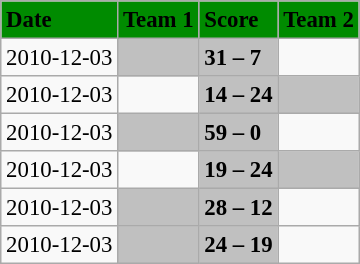<table class="wikitable" style="margin:0.5em auto; font-size:95%">
<tr bgcolor="#008B00">
<td><strong>Date</strong></td>
<td><strong>Team 1</strong></td>
<td><strong>Score</strong></td>
<td><strong>Team 2</strong></td>
</tr>
<tr>
<td>2010-12-03</td>
<td bgcolor="silver"><strong></strong></td>
<td bgcolor="silver"><strong> 31 – 7 </strong></td>
<td></td>
</tr>
<tr>
<td>2010-12-03</td>
<td bgcolor=></td>
<td bgcolor="silver"><strong> 14 – 24 </strong></td>
<td bgcolor="silver"><strong></strong></td>
</tr>
<tr>
<td>2010-12-03</td>
<td bgcolor="silver"><strong></strong></td>
<td bgcolor="silver"><strong> 59 – 0 </strong></td>
<td></td>
</tr>
<tr>
<td>2010-12-03</td>
<td bgcolor=></td>
<td bgcolor="silver"><strong> 19 – 24 </strong></td>
<td bgcolor="silver"><strong></strong></td>
</tr>
<tr>
<td>2010-12-03</td>
<td bgcolor="silver"><strong></strong></td>
<td bgcolor="silver"><strong> 28 – 12 </strong></td>
<td></td>
</tr>
<tr>
<td>2010-12-03</td>
<td bgcolor="silver"><strong></strong></td>
<td bgcolor="silver"><strong> 24 – 19 </strong></td>
<td></td>
</tr>
</table>
